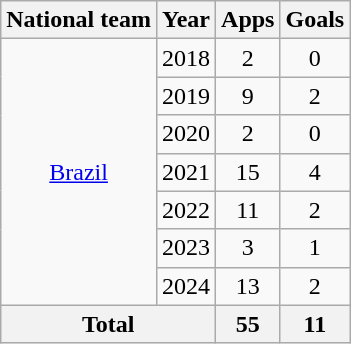<table class="wikitable" style="text-align:center">
<tr>
<th>National team</th>
<th>Year</th>
<th>Apps</th>
<th>Goals</th>
</tr>
<tr>
<td rowspan="7"><a href='#'>Brazil</a></td>
<td>2018</td>
<td>2</td>
<td>0</td>
</tr>
<tr>
<td>2019</td>
<td>9</td>
<td>2</td>
</tr>
<tr>
<td>2020</td>
<td>2</td>
<td>0</td>
</tr>
<tr>
<td>2021</td>
<td>15</td>
<td>4</td>
</tr>
<tr>
<td>2022</td>
<td>11</td>
<td>2</td>
</tr>
<tr>
<td>2023</td>
<td>3</td>
<td>1</td>
</tr>
<tr>
<td>2024</td>
<td>13</td>
<td>2</td>
</tr>
<tr>
<th colspan="2">Total</th>
<th>55</th>
<th>11</th>
</tr>
</table>
